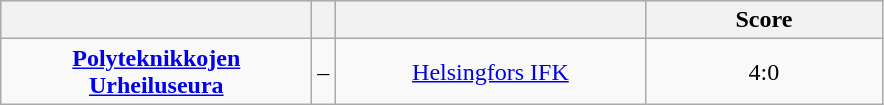<table class="wikitable">
<tr style="background-color: #dddddd;">
<th style="width:200px"></th>
<th></th>
<th style="width:200px"></th>
<th style="width:150px">Score</th>
</tr>
<tr>
<td align="middle"><strong><a href='#'>Polyteknikkojen Urheiluseura</a></strong></td>
<td>–</td>
<td align="middle"><a href='#'>Helsingfors IFK</a></td>
<td align="middle">4:0</td>
</tr>
</table>
